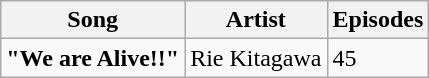<table class="wikitable">
<tr>
<th>Song</th>
<th>Artist</th>
<th>Episodes</th>
</tr>
<tr>
<td><strong>"We are Alive!!"</strong></td>
<td>Rie Kitagawa</td>
<td>45</td>
</tr>
</table>
